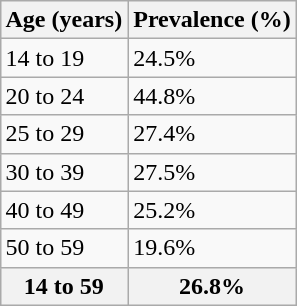<table class="wikitable sortable" style="float:right;">
<tr>
<th>Age (years)</th>
<th>Prevalence (%)</th>
</tr>
<tr>
<td>14 to 19</td>
<td>24.5%</td>
</tr>
<tr>
<td>20 to 24</td>
<td>44.8%</td>
</tr>
<tr>
<td>25 to 29</td>
<td>27.4%</td>
</tr>
<tr>
<td>30 to 39</td>
<td>27.5%</td>
</tr>
<tr>
<td>40 to 49</td>
<td>25.2%</td>
</tr>
<tr>
<td>50 to 59</td>
<td>19.6%</td>
</tr>
<tr class="sortbottom">
<th>14 to 59</th>
<th>26.8%</th>
</tr>
</table>
